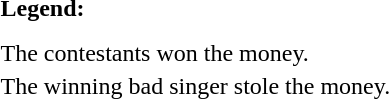<table class="toccolours" style="font-size:100%; white-space:nowrap;">
<tr>
<td><strong>Legend:</strong></td>
<td>      </td>
</tr>
<tr>
<td></td>
</tr>
<tr>
<td></td>
</tr>
<tr>
<td> The contestants won the money.</td>
</tr>
<tr>
<td> The winning bad singer stole the money.</td>
</tr>
</table>
